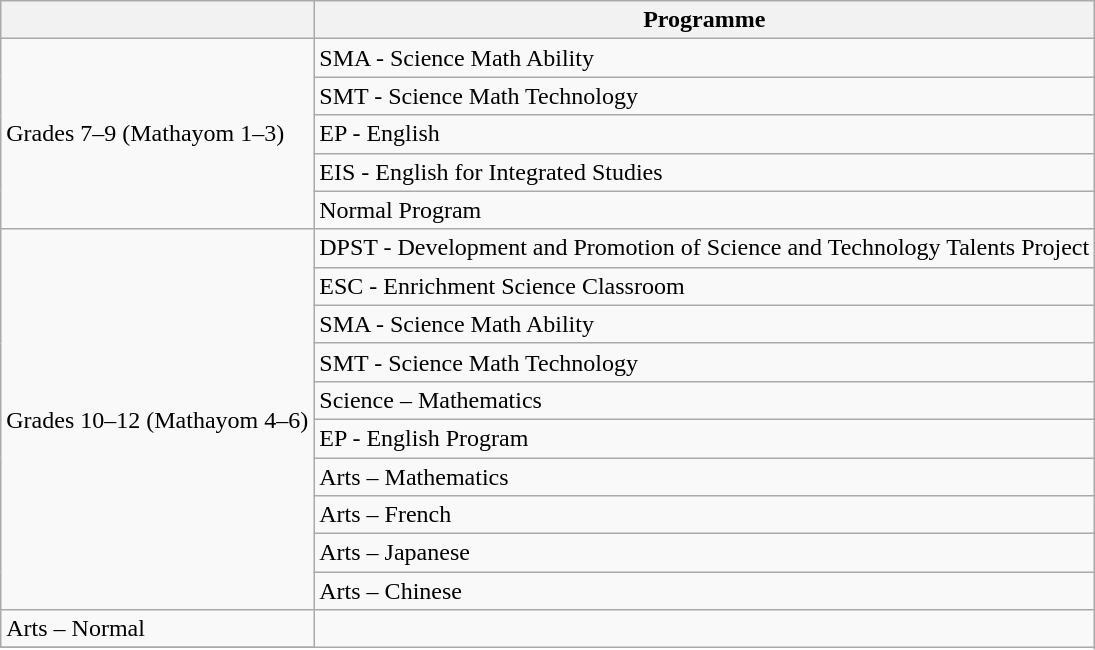<table class="wikitable">
<tr>
<th></th>
<th>Programme</th>
</tr>
<tr>
<td rowspan="5">Grades 7–9 (Mathayom 1–3)</td>
<td>SMA - Science Math Ability</td>
</tr>
<tr>
<td>SMT - Science Math Technology</td>
</tr>
<tr>
<td>EP - English</td>
</tr>
<tr>
<td>EIS - English for Integrated Studies</td>
</tr>
<tr>
<td>Normal Program</td>
</tr>
<tr>
<td rowspan="10">Grades 10–12 (Mathayom 4–6)</td>
<td>DPST - Development and Promotion of Science and Technology Talents Project</td>
</tr>
<tr>
<td>ESC - Enrichment Science Classroom</td>
</tr>
<tr>
<td>SMA - Science Math Ability</td>
</tr>
<tr>
<td>SMT - Science Math Technology</td>
</tr>
<tr>
<td>Science – Mathematics</td>
</tr>
<tr>
<td>EP - English Program</td>
</tr>
<tr>
<td>Arts – Mathematics</td>
</tr>
<tr>
<td>Arts – French</td>
</tr>
<tr>
<td>Arts – Japanese</td>
</tr>
<tr>
<td>Arts – Chinese</td>
</tr>
<tr>
<td>Arts – Normal</td>
</tr>
<tr>
</tr>
</table>
